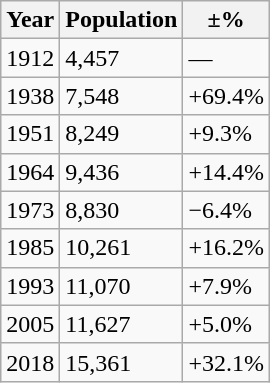<table class="wikitable">
<tr>
<th>Year</th>
<th>Population</th>
<th>±%</th>
</tr>
<tr>
<td>1912</td>
<td>4,457</td>
<td>—</td>
</tr>
<tr>
<td>1938</td>
<td>7,548</td>
<td>+69.4%</td>
</tr>
<tr>
<td>1951</td>
<td>8,249</td>
<td>+9.3%</td>
</tr>
<tr>
<td>1964</td>
<td>9,436</td>
<td>+14.4%</td>
</tr>
<tr>
<td>1973</td>
<td>8,830</td>
<td>−6.4%</td>
</tr>
<tr>
<td>1985</td>
<td>10,261</td>
<td>+16.2%</td>
</tr>
<tr>
<td>1993</td>
<td>11,070</td>
<td>+7.9%</td>
</tr>
<tr>
<td>2005</td>
<td>11,627</td>
<td>+5.0%</td>
</tr>
<tr>
<td>2018</td>
<td>15,361</td>
<td>+32.1%</td>
</tr>
</table>
